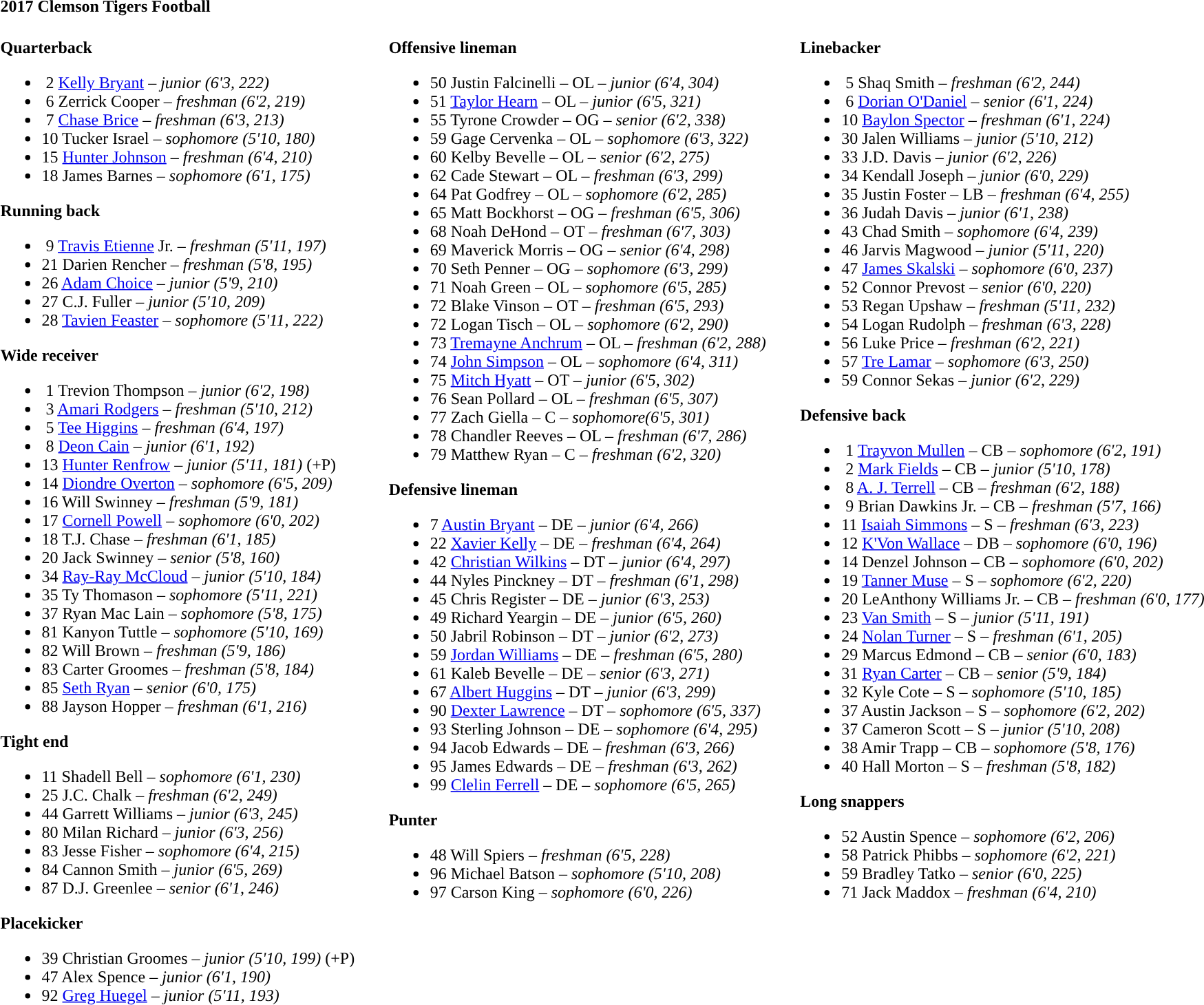<table class="toccolours" style="text-align: left;">
<tr>
<td colspan=11><strong>2017 Clemson Tigers Football</strong></td>
</tr>
<tr>
<td valign="top"><br><strong>Quarterback</strong><ul><li> 2 <a href='#'>Kelly Bryant</a> – <em>junior (6'3, 222)</em></li><li> 6 Zerrick Cooper – <em> freshman (6'2, 219)</em></li><li> 7 <a href='#'>Chase Brice</a> – <em>freshman (6'3, 213)</em></li><li>10 Tucker Israel – <em> sophomore (5'10, 180)</em></li><li>15 <a href='#'>Hunter Johnson</a> – <em>freshman (6'4, 210)</em></li><li>18 James Barnes – <em> sophomore (6'1, 175)</em></li></ul><strong>Running back</strong><ul><li> 9 <a href='#'>Travis Etienne</a> Jr. – <em>freshman (5'11, 197)</em></li><li>21 Darien Rencher – <em> freshman (5'8, 195)</em></li><li>26 <a href='#'>Adam Choice</a> – <em> junior (5'9, 210)</em></li><li>27 C.J. Fuller – <em> junior (5'10, 209)</em></li><li>28 <a href='#'>Tavien Feaster</a> – <em>sophomore (5'11, 222)</em></li></ul><strong>Wide receiver</strong><ul><li> 1 Trevion Thompson – <em> junior (6'2, 198)</em></li><li> 3 <a href='#'>Amari Rodgers</a> – <em>freshman (5'10, 212)</em></li><li> 5 <a href='#'>Tee Higgins</a> – <em>freshman (6'4, 197)</em></li><li> 8 <a href='#'>Deon Cain</a> – <em>junior (6'1, 192)</em></li><li>13 <a href='#'>Hunter Renfrow</a> – <em> junior (5'11, 181)</em> (+P)</li><li>14 <a href='#'>Diondre Overton</a> – <em>sophomore (6'5, 209)</em></li><li>16 Will Swinney – <em>freshman (5'9, 181)</em></li><li>17 <a href='#'>Cornell Powell</a> – <em>sophomore (6'0, 202)</em></li><li>18 T.J. Chase – <em> freshman (6'1, 185)</em></li><li>20 Jack Swinney – <em> senior (5'8, 160)</em></li><li>34 <a href='#'>Ray-Ray McCloud</a> – <em>junior (5'10, 184)</em></li><li>35 Ty Thomason – <em> sophomore (5'11, 221)</em></li><li>37 Ryan Mac Lain – <em> sophomore (5'8, 175)</em></li><li>81 Kanyon Tuttle – <em> sophomore (5'10, 169)</em></li><li>82 Will Brown – <em>freshman (5'9, 186)</em></li><li>83 Carter Groomes – <em> freshman (5'8, 184)</em></li><li>85 <a href='#'>Seth Ryan</a> – <em> senior (6'0, 175)</em></li><li>88 Jayson Hopper – <em> freshman (6'1, 216)</em></li></ul><strong>Tight end</strong><ul><li>11 Shadell Bell – <em> sophomore (6'1, 230)</em></li><li>25 J.C. Chalk – <em> freshman (6'2, 249)</em></li><li>44 Garrett Williams – <em>junior (6'3, 245)</em></li><li>80 Milan Richard – <em> junior (6'3, 256)</em></li><li>83 Jesse Fisher – <em> sophomore (6'4, 215)</em></li><li>84 Cannon Smith – <em> junior (6'5, 269)</em></li><li>87 D.J. Greenlee – <em> senior (6'1, 246)</em></li></ul><strong>Placekicker</strong><ul><li>39 Christian Groomes – <em> junior (5'10, 199)</em> (+P)</li><li>47 Alex Spence – <em> junior (6'1, 190)</em></li><li>92 <a href='#'>Greg Huegel</a> – <em> junior (5'11, 193)</em></li></ul></td>
<td width="25"> </td>
<td valign="top"><br><strong>Offensive lineman</strong><ul><li>50 Justin Falcinelli – OL – <em> junior (6'4, 304)</em></li><li>51 <a href='#'>Taylor Hearn</a> – OL – <em> junior (6'5, 321)</em></li><li>55 Tyrone Crowder – OG – <em> senior (6'2, 338)</em></li><li>59 Gage Cervenka – OL – <em> sophomore (6'3, 322)</em></li><li>60 Kelby Bevelle – OL – <em> senior (6'2, 275)</em></li><li>62 Cade Stewart – OL – <em> freshman (6'3, 299)</em></li><li>64 Pat Godfrey – OL – <em> sophomore (6'2, 285)</em></li><li>65 Matt Bockhorst – OG – <em>freshman (6'5, 306)</em></li><li>68 Noah DeHond – OT – <em>freshman (6'7, 303)</em></li><li>69 Maverick Morris – OG – <em> senior (6'4, 298)</em></li><li>70 Seth Penner – OG – <em> sophomore (6'3, 299)</em></li><li>71 Noah Green – OL – <em> sophomore (6'5, 285)</em></li><li>72 Blake Vinson – OT – <em>freshman (6'5, 293)</em></li><li>72 Logan Tisch – OL – <em> sophomore (6'2, 290)</em></li><li>73 <a href='#'>Tremayne Anchrum</a> – OL – <em> freshman (6'2, 288)</em></li><li>74 <a href='#'>John Simpson</a> – OL – <em>sophomore (6'4, 311)</em></li><li>75 <a href='#'>Mitch Hyatt</a> – OT – <em>junior (6'5, 302)</em></li><li>76 Sean Pollard – OL – <em> freshman (6'5, 307)</em></li><li>77 Zach Giella – C – <em> sophomore(6'5, 301)</em></li><li>78 Chandler Reeves – OL – <em> freshman (6'7, 286)</em></li><li>79 Matthew Ryan – C – <em> freshman (6'2, 320)</em></li></ul><strong>Defensive lineman</strong><ul><li>7 <a href='#'>Austin Bryant</a> – DE – <em>junior (6'4, 266)</em></li><li>22 <a href='#'>Xavier Kelly</a> – DE – <em> freshman (6'4, 264)</em></li><li>42 <a href='#'>Christian Wilkins</a> – DT – <em>junior (6'4, 297)</em></li><li>44 Nyles Pinckney –  DT – <em> freshman (6'1, 298)</em></li><li>45 Chris Register – DE – <em> junior (6'3, 253)</em></li><li>49 Richard Yeargin – DE – <em> junior (6'5, 260)</em></li><li>50 Jabril Robinson – DT – <em> junior (6'2, 273)</em></li><li>59 <a href='#'>Jordan Williams</a> – DE – <em>freshman (6'5, 280)</em></li><li>61 Kaleb Bevelle – DE – <em> senior (6'3, 271)</em></li><li>67 <a href='#'>Albert Huggins</a> – DT – <em>junior (6'3, 299)</em></li><li>90 <a href='#'>Dexter Lawrence</a> – DT – <em>sophomore (6'5, 337)</em></li><li>93 Sterling Johnson – DE – <em> sophomore (6'4, 295)</em></li><li>94 Jacob Edwards – DE – <em>freshman (6'3, 266)</em></li><li>95 James Edwards – DE – <em>freshman (6'3, 262)</em></li><li>99 <a href='#'>Clelin Ferrell</a> – DE – <em> sophomore (6'5, 265)</em></li></ul><strong>Punter</strong><ul><li>48 Will Spiers – <em> freshman (6'5, 228)</em></li><li>96 Michael Batson – <em> sophomore (5'10, 208)</em></li><li>97 Carson King – <em> sophomore (6'0, 226)</em></li></ul></td>
<td width="25"> </td>
<td valign="top"><br><strong>Linebacker</strong><ul><li> 5 Shaq Smith – <em> freshman (6'2, 244)</em></li><li> 6 <a href='#'>Dorian O'Daniel</a> – <em> senior (6'1, 224)</em></li><li>10 <a href='#'>Baylon Spector</a>  – <em>freshman (6'1, 224)</em></li><li>30 Jalen Williams – <em>junior (5'10, 212)</em></li><li>33 J.D. Davis – <em>junior (6'2, 226)</em></li><li>34 Kendall Joseph – <em> junior (6'0, 229)</em></li><li>35 Justin Foster – LB – <em>freshman (6'4, 255)</em></li><li>36 Judah Davis – <em>junior (6'1, 238)</em></li><li>43 Chad Smith – <em> sophomore (6'4, 239)</em></li><li>46 Jarvis Magwood – <em> junior (5'11, 220)</em></li><li>47 <a href='#'>James Skalski</a> – <em>sophomore (6'0, 237)</em></li><li>52 Connor Prevost – <em> senior (6'0, 220)</em></li><li>53 Regan Upshaw – <em> freshman (5'11, 232)</em></li><li>54 Logan Rudolph – <em>freshman (6'3, 228)</em></li><li>56 Luke Price – <em>freshman (6'2, 221)</em></li><li>57 <a href='#'>Tre Lamar</a> – <em>sophomore (6'3, 250)</em></li><li>59 Connor Sekas – <em> junior (6'2, 229)</em></li></ul><strong>Defensive back</strong><ul><li> 1 <a href='#'>Trayvon Mullen</a> – CB – <em>sophomore (6'2, 191)</em></li><li> 2 <a href='#'>Mark Fields</a> – CB – <em>junior (5'10, 178)</em></li><li> 8 <a href='#'>A. J. Terrell</a> – CB – <em>freshman (6'2, 188)</em></li><li> 9 Brian Dawkins Jr. – CB – <em> freshman (5'7, 166)</em></li><li>11 <a href='#'>Isaiah Simmons</a> – S – <em> freshman (6'3, 223)</em></li><li>12 <a href='#'>K'Von Wallace</a> – DB – <em>sophomore (6'0, 196)</em></li><li>14 Denzel Johnson – CB – <em> sophomore (6'0, 202)</em></li><li>19 <a href='#'>Tanner Muse</a> – S – <em> sophomore (6'2, 220)</em></li><li>20 LeAnthony Williams Jr. – CB – <em>freshman (6'0, 177)</em></li><li>23 <a href='#'>Van Smith</a> – S – <em>junior (5'11, 191)</em></li><li>24 <a href='#'>Nolan Turner</a> – S – <em> freshman (6'1, 205)</em></li><li>29 Marcus Edmond – CB – <em> senior (6'0, 183)</em></li><li>31 <a href='#'>Ryan Carter</a> – CB – <em> senior (5'9, 184)</em></li><li>32 Kyle Cote – S – <em> sophomore (5'10, 185)</em></li><li>37 Austin Jackson – S – <em> sophomore (6'2, 202)</em></li><li>37 Cameron Scott – S – <em> junior (5'10, 208)</em></li><li>38 Amir Trapp – CB – <em> sophomore (5'8, 176)</em></li><li>40 Hall Morton – S – <em> freshman (5'8, 182)</em></li></ul><strong>Long snappers</strong><ul><li>52 Austin Spence – <em> sophomore (6'2, 206)</em></li><li>58 Patrick Phibbs – <em> sophomore (6'2, 221)</em></li><li>59 Bradley Tatko – <em> senior (6'0, 225)</em></li><li>71 Jack Maddox – <em>freshman (6'4, 210)</em></li></ul></td>
</tr>
<tr>
</tr>
</table>
